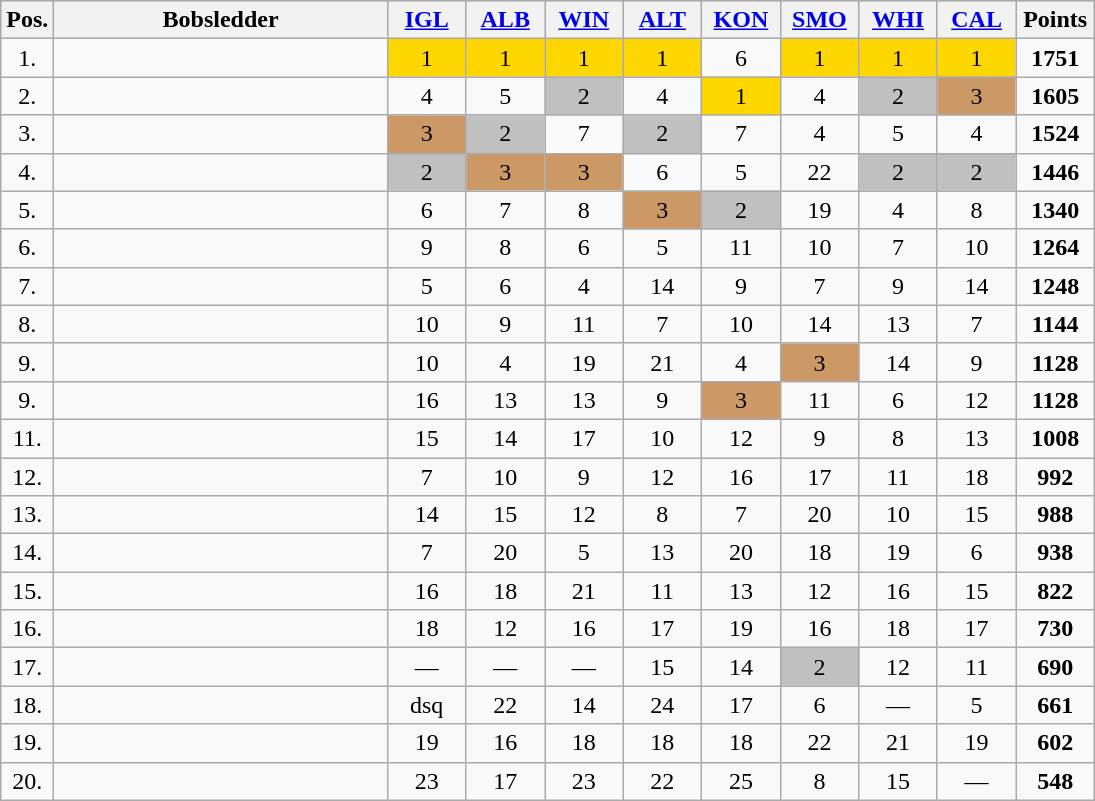<table class=wikitable bgcolor="#f7f8ff" cellpadding="3" cellspacing="0" border="1" style="text-align:center; border: gray solid 1px; border-collapse: collapse;">
<tr bgcolor="#CCCCCC">
<th width="10">Pos.</th>
<th width="215">Bobsledder</th>
<th width="45"><a href='#'>IGL</a></th>
<th width="45"><a href='#'>ALB</a></th>
<th width="45"><a href='#'>WIN</a></th>
<th width="45"><a href='#'>ALT</a></th>
<th width="45"><a href='#'>KON</a></th>
<th width="45"><a href='#'>SMO</a></th>
<th width="45"><a href='#'>WHI</a></th>
<th width="45"><a href='#'>CAL</a></th>
<th width="45">Points</th>
</tr>
<tr>
<td>1.</td>
<td align="left"></td>
<td bgcolor="gold">1</td>
<td bgcolor="gold">1</td>
<td bgcolor="gold">1</td>
<td bgcolor="gold">1</td>
<td>6</td>
<td bgcolor="gold">1</td>
<td bgcolor="gold">1</td>
<td bgcolor="gold">1</td>
<td><strong>1751</strong></td>
</tr>
<tr>
<td>2.</td>
<td align="left"></td>
<td>4</td>
<td>5</td>
<td bgcolor="silver">2</td>
<td>4</td>
<td bgcolor="gold">1</td>
<td>4</td>
<td bgcolor="silver">2</td>
<td bgcolor="cc9966">3</td>
<td><strong>1605</strong></td>
</tr>
<tr>
<td>3.</td>
<td align="left"></td>
<td bgcolor="cc9966">3</td>
<td bgcolor="silver">2</td>
<td>7</td>
<td bgcolor="silver">2</td>
<td>7</td>
<td>4</td>
<td>5</td>
<td>4</td>
<td><strong>1524</strong></td>
</tr>
<tr>
<td>4.</td>
<td align="left"></td>
<td bgcolor="silver">2</td>
<td bgcolor="cc9966">3</td>
<td bgcolor="cc9966">3</td>
<td>6</td>
<td>5</td>
<td>22</td>
<td bgcolor="silver">2</td>
<td bgcolor="silver">2</td>
<td><strong>1446</strong></td>
</tr>
<tr>
<td>5.</td>
<td align="left"></td>
<td>6</td>
<td>7</td>
<td>8</td>
<td bgcolor="cc9966">3</td>
<td bgcolor="silver">2</td>
<td>19</td>
<td>4</td>
<td>8</td>
<td><strong>1340</strong></td>
</tr>
<tr>
<td>6.</td>
<td align="left"></td>
<td>9</td>
<td>8</td>
<td>6</td>
<td>5</td>
<td>11</td>
<td>10</td>
<td>7</td>
<td>10</td>
<td><strong>1264</strong></td>
</tr>
<tr>
<td>7.</td>
<td align="left"></td>
<td>5</td>
<td>6</td>
<td>4</td>
<td>14</td>
<td>9</td>
<td>7</td>
<td>9</td>
<td>14</td>
<td><strong>1248</strong></td>
</tr>
<tr>
<td>8.</td>
<td align="left"></td>
<td>10</td>
<td>9</td>
<td>11</td>
<td>7</td>
<td>10</td>
<td>14</td>
<td>13</td>
<td>7</td>
<td><strong>1144</strong></td>
</tr>
<tr>
<td>9.</td>
<td align="left"></td>
<td>10</td>
<td>4</td>
<td>19</td>
<td>21</td>
<td>4</td>
<td bgcolor="cc9966">3</td>
<td>14</td>
<td>9</td>
<td><strong>1128</strong></td>
</tr>
<tr>
<td>9.</td>
<td align="left"></td>
<td>16</td>
<td>13</td>
<td>13</td>
<td>9</td>
<td bgcolor="cc9966">3</td>
<td>11</td>
<td>6</td>
<td>12</td>
<td><strong>1128</strong></td>
</tr>
<tr>
<td>11.</td>
<td align="left"></td>
<td>15</td>
<td>14</td>
<td>17</td>
<td>10</td>
<td>12</td>
<td>9</td>
<td>8</td>
<td>13</td>
<td><strong>1008</strong></td>
</tr>
<tr>
<td>12.</td>
<td align="left"></td>
<td>7</td>
<td>10</td>
<td>9</td>
<td>12</td>
<td>16</td>
<td>17</td>
<td>11</td>
<td>18</td>
<td><strong>992</strong></td>
</tr>
<tr>
<td>13.</td>
<td align="left"></td>
<td>14</td>
<td>15</td>
<td>12</td>
<td>8</td>
<td>7</td>
<td>20</td>
<td>10</td>
<td>15</td>
<td><strong>988</strong></td>
</tr>
<tr>
<td>14.</td>
<td align="left"></td>
<td>7</td>
<td>20</td>
<td>5</td>
<td>13</td>
<td>20</td>
<td>18</td>
<td>19</td>
<td>6</td>
<td><strong>938</strong></td>
</tr>
<tr>
<td>15.</td>
<td align="left"></td>
<td>16</td>
<td>18</td>
<td>21</td>
<td>11</td>
<td>13</td>
<td>12</td>
<td>16</td>
<td>15</td>
<td><strong>822</strong></td>
</tr>
<tr>
<td>16.</td>
<td align="left"></td>
<td>18</td>
<td>12</td>
<td>16</td>
<td>17</td>
<td>19</td>
<td>16</td>
<td>18</td>
<td>17</td>
<td><strong>730</strong></td>
</tr>
<tr>
<td>17.</td>
<td align="left"></td>
<td>—</td>
<td>—</td>
<td>—</td>
<td>15</td>
<td>14</td>
<td bgcolor="silver">2</td>
<td>12</td>
<td>11</td>
<td><strong>690</strong></td>
</tr>
<tr>
<td>18.</td>
<td align="left"></td>
<td>dsq</td>
<td>22</td>
<td>14</td>
<td>24</td>
<td>17</td>
<td>6</td>
<td>—</td>
<td>5</td>
<td><strong>661</strong></td>
</tr>
<tr>
<td>19.</td>
<td align="left"></td>
<td>19</td>
<td>16</td>
<td>18</td>
<td>18</td>
<td>18</td>
<td>22</td>
<td>21</td>
<td>19</td>
<td><strong>602</strong></td>
</tr>
<tr>
<td>20.</td>
<td align="left"></td>
<td>23</td>
<td>17</td>
<td>23</td>
<td>22</td>
<td>25</td>
<td>8</td>
<td>15</td>
<td>—</td>
<td><strong>548</strong></td>
</tr>
</table>
